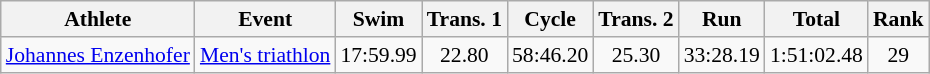<table class=wikitable style=font-size:90%;text-align:center>
<tr>
<th>Athlete</th>
<th>Event</th>
<th>Swim</th>
<th>Trans. 1</th>
<th>Cycle</th>
<th>Trans. 2</th>
<th>Run</th>
<th>Total</th>
<th>Rank</th>
</tr>
<tr>
<td align=left><a href='#'>Johannes Enzenhofer</a></td>
<td align=left><a href='#'>Men's triathlon</a></td>
<td>17:59.99</td>
<td>22.80</td>
<td>58:46.20</td>
<td>25.30</td>
<td>33:28.19</td>
<td>1:51:02.48</td>
<td>29</td>
</tr>
</table>
